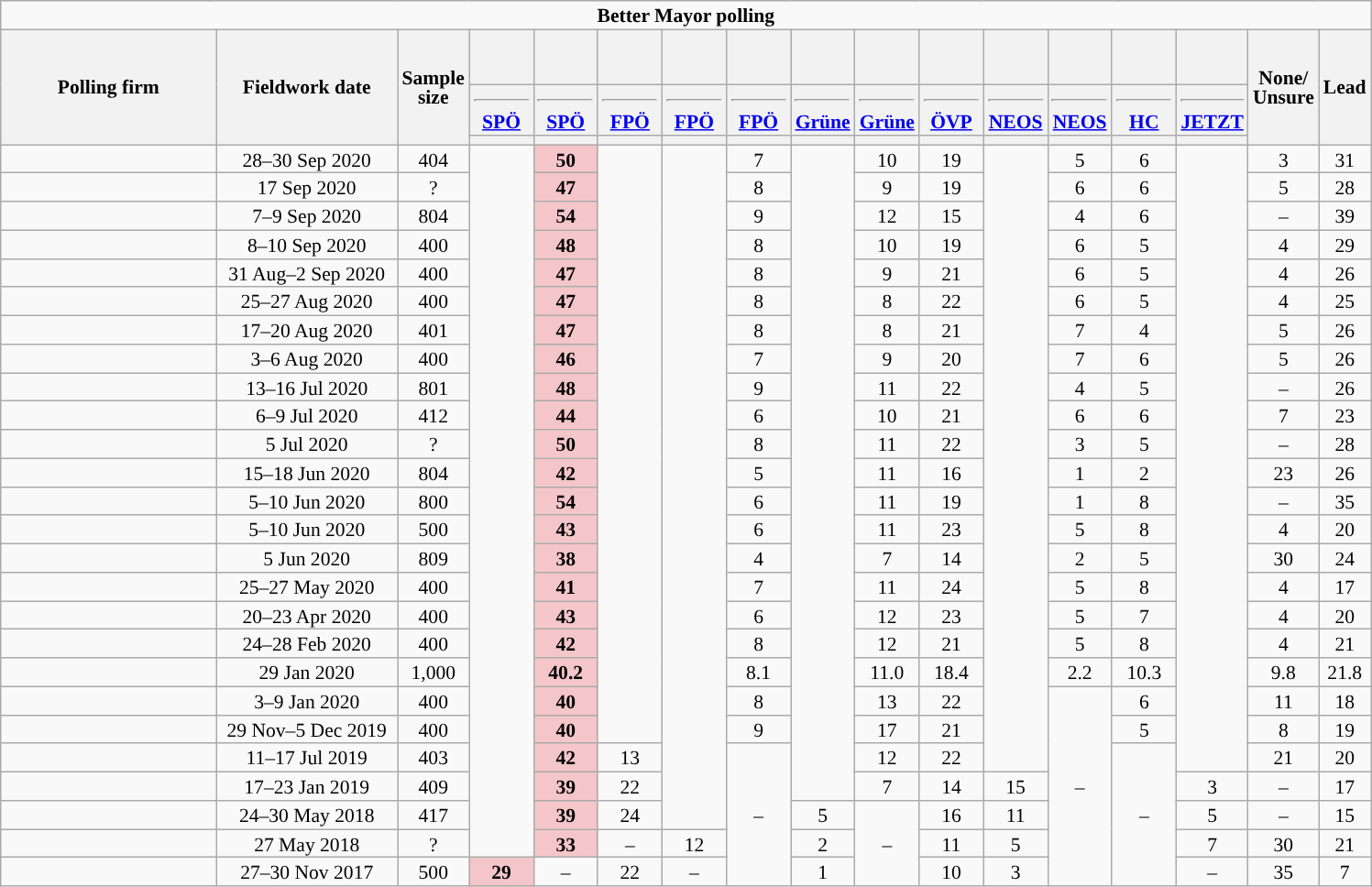<table class="wikitable sortable mw-collapsible mw-collapsed" style="text-align:center;font-size:90%;line-height:14px;">
<tr>
<td colspan=17><strong>Better Mayor polling</strong></td>
</tr>
<tr style="height:40px;">
<th style="width:150px;" rowspan="3">Polling firm</th>
<th style="width:125px;" rowspan="3">Fieldwork date</th>
<th style="width:35px;" rowspan="3">Sample<br>size</th>
<th class="unsortable" style="width:40px;"></th>
<th class="unsortable" style="width:40px;"></th>
<th class="unsortable" style="width:40px;"></th>
<th class="unsortable" style="width:40px;"></th>
<th class="unsortable" style="width:40px;"></th>
<th class="unsortable" style="width:40px;"></th>
<th class="unsortable" style="width:40px;"></th>
<th class="unsortable" style="width:40px;"></th>
<th class="unsortable" style="width:40px;"></th>
<th class="unsortable" style="width:40px;"></th>
<th class="unsortable" style="width:40px;"></th>
<th class="unsortable" style="width:40px;"></th>
<th class="unsortable" style="width:40px;" rowspan="3">None/<br>Unsure</th>
<th style="width:30px;" rowspan="3">Lead</th>
</tr>
<tr>
<th class="unsortable" style="width:40px;"><hr><a href='#'>SPÖ</a></th>
<th class="unsortable" style="width:40px;"><hr><a href='#'>SPÖ</a></th>
<th class="unsortable" style="width:40px;"><hr><a href='#'>FPÖ</a></th>
<th class="unsortable" style="width:40px;"><hr><a href='#'>FPÖ</a></th>
<th class="unsortable" style="width:40px;"><hr><a href='#'>FPÖ</a></th>
<th class="unsortable" style="width:40px;"><hr><a href='#'>Grüne</a></th>
<th class="unsortable" style="width:40px;"><hr><a href='#'>Grüne</a></th>
<th class="unsortable" style="width:40px;"><hr><a href='#'>ÖVP</a></th>
<th class="unsortable" style="width:40px;"><hr><a href='#'>NEOS</a></th>
<th class="unsortable" style="width:40px;"><hr><a href='#'>NEOS</a></th>
<th class="unsortable" style="width:40px;"><hr><a href='#'>HC</a></th>
<th class="unsortable" style="width:40px;"><hr><a href='#'>JETZT</a></th>
</tr>
<tr>
<th style="background:"></th>
<th style="background:"></th>
<th style="background:"></th>
<th style="background:"></th>
<th style="background:"></th>
<th style="background:"></th>
<th style="background:"></th>
<th style="background:"></th>
<th style="background:"></th>
<th style="background:"></th>
<th style="background:"></th>
<th style="background:"></th>
</tr>
<tr>
<td></td>
<td data-sort-value="2020-10-01">28–30 Sep 2020</td>
<td>404</td>
<td rowspan=25></td>
<td style="background:#F4C6C9;"><strong>50</strong></td>
<td rowspan=21></td>
<td rowspan=24></td>
<td>7</td>
<td rowspan=23></td>
<td>10</td>
<td>19</td>
<td rowspan=22></td>
<td>5</td>
<td>6</td>
<td rowspan=22></td>
<td>3</td>
<td style="background:">31</td>
</tr>
<tr>
<td></td>
<td data-sort-value="2020-09-17">17 Sep 2020</td>
<td>?</td>
<td style="background:#F4C6C9;"><strong>47</strong></td>
<td>8</td>
<td>9</td>
<td>19</td>
<td>6</td>
<td>6</td>
<td>5</td>
<td style="background:">28</td>
</tr>
<tr>
<td></td>
<td data-sort-value="2020-09-12">7–9 Sep 2020</td>
<td>804</td>
<td style="background:#F4C6C9;"><strong>54</strong></td>
<td>9</td>
<td>12</td>
<td>15</td>
<td>4</td>
<td>6</td>
<td>–</td>
<td style="background:">39</td>
</tr>
<tr>
<td></td>
<td data-sort-value="2020-09-10">8–10 Sep 2020</td>
<td>400</td>
<td style="background:#F4C6C9;"><strong>48</strong></td>
<td>8</td>
<td>10</td>
<td>19</td>
<td>6</td>
<td>5</td>
<td>4</td>
<td style="background:">29</td>
</tr>
<tr>
<td></td>
<td data-sort-value="2020-09-03">31 Aug–2 Sep 2020</td>
<td>400</td>
<td style="background:#F4C6C9;"><strong>47</strong></td>
<td>8</td>
<td>9</td>
<td>21</td>
<td>6</td>
<td>5</td>
<td>4</td>
<td style="background:">26</td>
</tr>
<tr>
<td></td>
<td data-sort-value="2020-08-27">25–27 Aug 2020</td>
<td>400</td>
<td style="background:#F4C6C9;"><strong>47</strong></td>
<td>8</td>
<td>8</td>
<td>22</td>
<td>6</td>
<td>5</td>
<td>4</td>
<td style="background:">25</td>
</tr>
<tr>
<td></td>
<td data-sort-value="2020-08-20">17–20 Aug 2020</td>
<td>401</td>
<td style="background:#F4C6C9;"><strong>47</strong></td>
<td>8</td>
<td>8</td>
<td>21</td>
<td>7</td>
<td>4</td>
<td>5</td>
<td style="background:">26</td>
</tr>
<tr>
<td></td>
<td data-sort-value="2020-08-06">3–6 Aug 2020</td>
<td>400</td>
<td style="background:#F4C6C9;"><strong>46</strong></td>
<td>7</td>
<td>9</td>
<td>20</td>
<td>7</td>
<td>6</td>
<td>5</td>
<td style="background:">26</td>
</tr>
<tr>
<td></td>
<td data-sort-value="2020-07-19">13–16 Jul 2020</td>
<td>801</td>
<td style="background:#F4C6C9;"><strong>48</strong></td>
<td>9</td>
<td>11</td>
<td>22</td>
<td>4</td>
<td>5</td>
<td>–</td>
<td style="background:">26</td>
</tr>
<tr>
<td></td>
<td data-sort-value="2020-07-09">6–9 Jul 2020</td>
<td>412</td>
<td style="background:#F4C6C9;"><strong>44</strong></td>
<td>6</td>
<td>10</td>
<td>21</td>
<td>6</td>
<td>6</td>
<td>7</td>
<td style="background:">23</td>
</tr>
<tr>
<td></td>
<td data-sort-value="2020-07-05">5 Jul 2020</td>
<td>?</td>
<td style="background:#F4C6C9;"><strong>50</strong></td>
<td>8</td>
<td>11</td>
<td>22</td>
<td>3</td>
<td>5</td>
<td>–</td>
<td style="background:">28</td>
</tr>
<tr>
<td></td>
<td data-sort-value="2020-06-20">15–18 Jun 2020</td>
<td>804</td>
<td style="background:#F4C6C9;"><strong>42</strong></td>
<td>5</td>
<td>11</td>
<td>16</td>
<td>1</td>
<td>2</td>
<td>23</td>
<td style="background:">26</td>
</tr>
<tr>
<td></td>
<td data-sort-value="2020-06-12">5–10 Jun 2020</td>
<td>800</td>
<td style="background:#F4C6C9;"><strong>54</strong></td>
<td>6</td>
<td>11</td>
<td>19</td>
<td>1</td>
<td>8</td>
<td>–</td>
<td style="background:">35</td>
</tr>
<tr>
<td></td>
<td data-sort-value="2020-06-11">5–10 Jun 2020</td>
<td>500</td>
<td style="background:#F4C6C9;"><strong>43</strong></td>
<td>6</td>
<td>11</td>
<td>23</td>
<td>5</td>
<td>8</td>
<td>4</td>
<td style="background:">20</td>
</tr>
<tr>
<td></td>
<td data-sort-value="2020-06-05">5 Jun 2020</td>
<td>809</td>
<td style="background:#F4C6C9;"><strong>38</strong></td>
<td>4</td>
<td>7</td>
<td>14</td>
<td>2</td>
<td>5</td>
<td>30</td>
<td style="background:">24</td>
</tr>
<tr>
<td></td>
<td data-sort-value="2020-05-28">25–27 May 2020</td>
<td>400</td>
<td style="background:#F4C6C9;"><strong>41</strong></td>
<td>7</td>
<td>11</td>
<td>24</td>
<td>5</td>
<td>8</td>
<td>4</td>
<td style="background:">17</td>
</tr>
<tr>
<td></td>
<td data-sort-value="2020-04-23">20–23 Apr 2020</td>
<td>400</td>
<td style="background:#F4C6C9;"><strong>43</strong></td>
<td>6</td>
<td>12</td>
<td>23</td>
<td>5</td>
<td>7</td>
<td>4</td>
<td style="background:">20</td>
</tr>
<tr>
<td></td>
<td data-sort-value="2020-03-01">24–28 Feb 2020</td>
<td>400</td>
<td style="background:#F4C6C9;"><strong>42</strong></td>
<td>8</td>
<td>12</td>
<td>21</td>
<td>5</td>
<td>8</td>
<td>4</td>
<td style="background:">21</td>
</tr>
<tr>
<td></td>
<td data-sort-value="2020-01-29">29 Jan 2020</td>
<td>1,000</td>
<td style="background:#F4C6C9;"><strong>40.2</strong></td>
<td>8.1</td>
<td>11.0</td>
<td>18.4</td>
<td>2.2</td>
<td>10.3</td>
<td>9.8</td>
<td style="background:">21.8</td>
</tr>
<tr>
<td></td>
<td data-sort-value="2020-01-09">3–9 Jan 2020</td>
<td>400</td>
<td style="background:#F4C6C9;"><strong>40</strong></td>
<td>8</td>
<td>13</td>
<td>22</td>
<td rowspan=7>–</td>
<td>6</td>
<td>11</td>
<td style="background:">18</td>
</tr>
<tr>
<td></td>
<td data-sort-value="2019-12-05">29 Nov–5 Dec 2019</td>
<td>400</td>
<td style="background:#F4C6C9;"><strong>40</strong></td>
<td>9</td>
<td>17</td>
<td>21</td>
<td>5</td>
<td>8</td>
<td style="background:">19</td>
</tr>
<tr>
<td></td>
<td data-sort-value="2019-07-19">11–17 Jul 2019</td>
<td>403</td>
<td style="background:#F4C6C9;"><strong>42</strong></td>
<td>13</td>
<td rowspan=5>–</td>
<td>12</td>
<td>22</td>
<td rowspan=5>–</td>
<td>21</td>
<td style="background:">20</td>
</tr>
<tr>
<td></td>
<td data-sort-value="2019-01-23">17–23 Jan 2019</td>
<td>409</td>
<td style="background:#F4C6C9;"><strong>39</strong></td>
<td>22</td>
<td>7</td>
<td>14</td>
<td>15</td>
<td>3</td>
<td>–</td>
<td style="background:">17</td>
</tr>
<tr>
<td></td>
<td data-sort-value="2018-05-30">24–30 May 2018</td>
<td>417</td>
<td style="background:#F4C6C9;"><strong>39</strong></td>
<td>24</td>
<td>5</td>
<td rowspan=3>–</td>
<td>16</td>
<td>11</td>
<td>5</td>
<td>–</td>
<td style="background:">15</td>
</tr>
<tr>
<td></td>
<td data-sort-value="2018-05-27">27 May 2018</td>
<td>?</td>
<td style="background:#F4C6C9;"><strong>33</strong></td>
<td>–</td>
<td>12</td>
<td>2</td>
<td>11</td>
<td>5</td>
<td>7</td>
<td>30</td>
<td style="background:">21</td>
</tr>
<tr>
<td></td>
<td data-sort-value="2017-11-30">27–30 Nov 2017</td>
<td>500</td>
<td style="background:#F4C6C9;"><strong>29</strong></td>
<td>–</td>
<td>22</td>
<td>–</td>
<td>1</td>
<td>10</td>
<td>3</td>
<td>–</td>
<td>35</td>
<td style="background:">7</td>
</tr>
</table>
